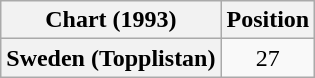<table class="wikitable plainrowheaders" style="text-align:center">
<tr>
<th scope="col">Chart (1993)</th>
<th scope="col">Position</th>
</tr>
<tr>
<th scope="row">Sweden (Topplistan)</th>
<td>27</td>
</tr>
</table>
